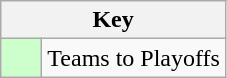<table class="wikitable" style="text-align: center;">
<tr>
<th colspan=2>Key</th>
</tr>
<tr>
<td style="background:#ccffcc; width:20px;"></td>
<td align=left>Teams to Playoffs</td>
</tr>
</table>
